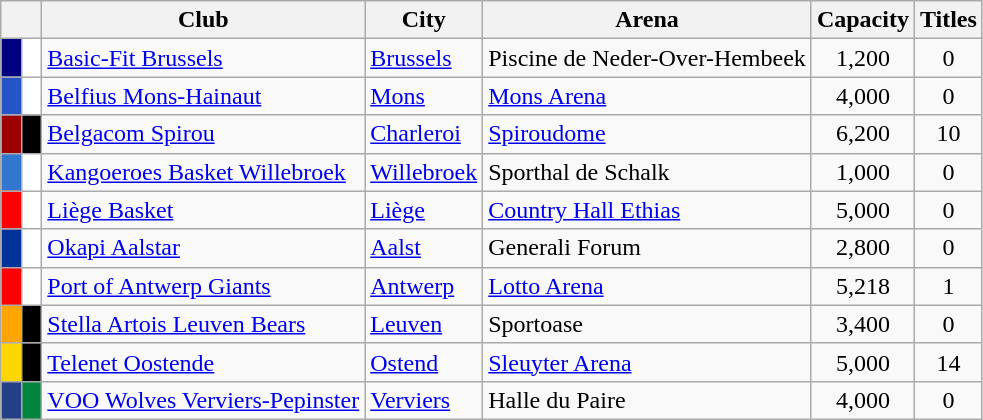<table class="wikitable sortable">
<tr>
<th class=unsortable width=20 colspan=2></th>
<th>Club</th>
<th>City</th>
<th>Arena</th>
<th>Capacity</th>
<th>Titles</th>
</tr>
<tr>
<td bgcolor=navy></td>
<td bgcolor=white></td>
<td><a href='#'>Basic-Fit Brussels</a></td>
<td><a href='#'>Brussels</a></td>
<td>Piscine de Neder-Over-Hembeek</td>
<td align=center>1,200</td>
<td align=center>0</td>
</tr>
<tr>
<td bgcolor=2554C7></td>
<td bgcolor=white></td>
<td><a href='#'>Belfius Mons-Hainaut</a></td>
<td><a href='#'>Mons</a></td>
<td><a href='#'>Mons Arena</a></td>
<td align=center>4,000</td>
<td align=center>0</td>
</tr>
<tr>
<td bgcolor=9C0000></td>
<td bgcolor=black></td>
<td><a href='#'>Belgacom Spirou</a></td>
<td><a href='#'>Charleroi</a></td>
<td><a href='#'>Spiroudome</a></td>
<td align=center>6,200</td>
<td align=center>10</td>
</tr>
<tr>
<td bgcolor=3376CD></td>
<td bgcolor=white></td>
<td><a href='#'>Kangoeroes Basket Willebroek</a></td>
<td><a href='#'>Willebroek</a></td>
<td>Sporthal de Schalk</td>
<td align=center>1,000</td>
<td align=center>0</td>
</tr>
<tr>
<td bgcolor=red></td>
<td bgcolor=white></td>
<td><a href='#'>Liège Basket</a></td>
<td><a href='#'>Liège</a></td>
<td><a href='#'>Country Hall Ethias</a></td>
<td align=center>5,000</td>
<td align=center>0</td>
</tr>
<tr>
<td bgcolor=003399></td>
<td bgcolor=white></td>
<td><a href='#'>Okapi Aalstar</a></td>
<td><a href='#'>Aalst</a></td>
<td>Generali Forum</td>
<td align=center>2,800</td>
<td align=center>0</td>
</tr>
<tr>
<td bgcolor=red></td>
<td bgcolor=white></td>
<td><a href='#'>Port of Antwerp Giants</a></td>
<td><a href='#'>Antwerp</a></td>
<td><a href='#'>Lotto Arena</a></td>
<td align=center>5,218</td>
<td align=center>1</td>
</tr>
<tr>
<td bgcolor=orange></td>
<td bgcolor=black></td>
<td><a href='#'>Stella Artois Leuven Bears</a></td>
<td><a href='#'>Leuven</a></td>
<td>Sportoase</td>
<td align=center>3,400</td>
<td align=center>0</td>
</tr>
<tr>
<td bgcolor=gold></td>
<td bgcolor=black></td>
<td><a href='#'>Telenet Oostende</a></td>
<td><a href='#'>Ostend</a></td>
<td><a href='#'>Sleuyter Arena</a></td>
<td align=center>5,000</td>
<td align=center>14</td>
</tr>
<tr>
<td bgcolor=234087></td>
<td bgcolor=00853E></td>
<td><a href='#'>VOO Wolves Verviers-Pepinster</a></td>
<td><a href='#'>Verviers</a></td>
<td>Halle du Paire</td>
<td align=center>4,000</td>
<td align=center>0</td>
</tr>
</table>
